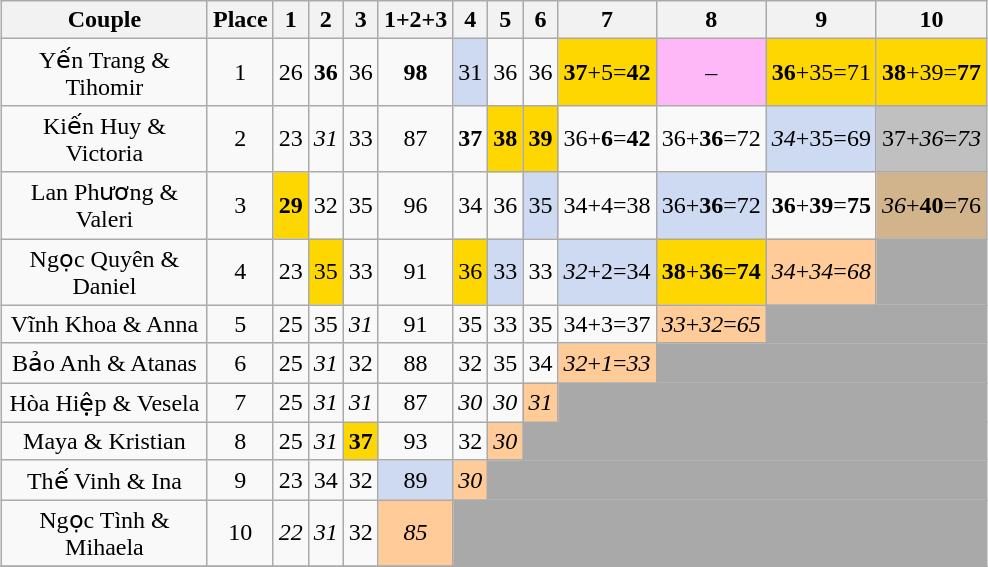<table class="wikitable sortable" style="margin:auto; text-align: center; white-space:norwrap;">
<tr>
<th width="130">Couple</th>
<th>Place</th>
<th>1</th>
<th>2</th>
<th>3</th>
<th>1+2+3</th>
<th>4</th>
<th>5</th>
<th>6</th>
<th>7</th>
<th>8</th>
<th>9</th>
<th>10</th>
</tr>
<tr>
<td>Yến Trang & Tihomir</td>
<td>1</td>
<td>26</td>
<td><span><strong>36</strong></span></td>
<td>36</td>
<td><span><strong>98</strong></span></td>
<td style="background:#CEDAF2;">31</td>
<td>36</td>
<td>36</td>
<td style="background:gold;"><span><strong>37</strong></span>+5=<span><strong>42</strong></span></td>
<td style="background:#FFB8F7;">–</td>
<td style="background:gold;"><span><strong>36</strong></span>+35=71</td>
<td style="background:gold;"><span><strong>38</strong></span>+39=<span><strong>77</strong></span></td>
</tr>
<tr>
<td>Kiến Huy & Victoria</td>
<td>2</td>
<td>23</td>
<td><span><em>31</em></span></td>
<td>33</td>
<td>87</td>
<td><span><strong>37</strong></span></td>
<td style="background:gold"><span><strong>38</strong></span></td>
<td style="background:gold"><span><strong>39</strong></span></td>
<td>36+<span><strong>6</strong></span>=<span><strong>42</strong></span></td>
<td>36+<span><strong>36</strong></span>=72</td>
<td style="background:#CEDAF2;"><span><em>34</em></span>+35=69</td>
<td style="background:silver;">37+<span><em>36</em></span>=<span><em>73</em></span></td>
</tr>
<tr>
<td>Lan Phương & Valeri</td>
<td>3</td>
<td style="background:gold;"><span><strong>29</strong></span></td>
<td>32</td>
<td>35</td>
<td>96</td>
<td>34</td>
<td>36</td>
<td style="background:#CEDAF2;">35</td>
<td>34+4=38</td>
<td style="background:#CEDAF2;">36+<span><strong>36</strong></span>=72</td>
<td><span><strong>36</strong></span>+<span><strong>39</strong></span>=<span><strong>75</strong></span></td>
<td style="background:tan;"><span><em>36</em></span>+<span><strong>40</strong></span>=76</td>
</tr>
<tr>
<td>Ngọc Quyên & Daniel</td>
<td>4</td>
<td>23</td>
<td style="background:gold;">35</td>
<td>33</td>
<td>91</td>
<td style="background:gold">36</td>
<td style="background:#CEDAF2;">33</td>
<td>33</td>
<td style="background:#CEDAF2;"><span><em>32</em></span>+2=34</td>
<td style="background:gold;"><span><strong>38</strong></span>+<span><strong>36</strong></span>=<span><strong>74</strong></span></td>
<td style="background:#FFCC99;"><span><em>34</em></span>+<span><em>34</em></span>=<span><em>68</em></span></td>
<td style="background:darkgrey;" colspan="1"></td>
</tr>
<tr>
<td>Vĩnh Khoa & Anna</td>
<td>5</td>
<td>25</td>
<td>35</td>
<td><span><em>31</em></span></td>
<td>91</td>
<td>35</td>
<td>33</td>
<td>35</td>
<td>34+3=37</td>
<td style="background:#FFCC99;"><span><em>33</em></span>+<span><em>32</em></span>=<span><em>65</em></span></td>
<td style="background:darkgrey;" colspan="2"></td>
</tr>
<tr>
<td>Bảo Anh & Atanas</td>
<td>6</td>
<td>25</td>
<td><span><em>31</em></span></td>
<td>32</td>
<td>88</td>
<td>32</td>
<td>35</td>
<td>34</td>
<td style="background:#FFCC99;"><span><em>32</em></span>+<span><em>1</em></span>=<span><em>33</em></span></td>
<td style="background:darkgrey;" colspan="3"></td>
</tr>
<tr>
<td>Hòa Hiệp & Vesela</td>
<td>7</td>
<td>25</td>
<td><span><em>31</em></span></td>
<td><span><em>31</em></span></td>
<td>87</td>
<td><span><em>30</em></span></td>
<td><span><em>30</em></span></td>
<td style="background:#FFCC99;"><span><em>31</em></span></td>
<td style="background:darkgrey;" colspan="4"></td>
</tr>
<tr>
<td>Maya & Kristian</td>
<td>8</td>
<td>25</td>
<td><span><em>31</em></span></td>
<td style="background:gold"><span><strong>37</strong></span></td>
<td>93</td>
<td>32</td>
<td style="background:#FFCC99;"><span><em>30</em></span></td>
<td style="background:darkgrey;" colspan="5"></td>
</tr>
<tr>
<td>Thế Vinh & Ina</td>
<td>9</td>
<td>23</td>
<td>34</td>
<td>32</td>
<td style="background:#CEDAF2;">89</td>
<td style="background:#FFCC99;"><span><em>30</em></span></td>
<td style="background:darkgrey;" colspan="6"></td>
</tr>
<tr>
<td>Ngọc Tình & Mihaela</td>
<td>10</td>
<td><span><em>22</em></span></td>
<td><span><em>31</em></span></td>
<td>32</td>
<td style="background:#FFCC99;"><span><em>85</em></span></td>
<td style="background:darkgrey;" colspan="7"></td>
</tr>
<tr>
</tr>
</table>
